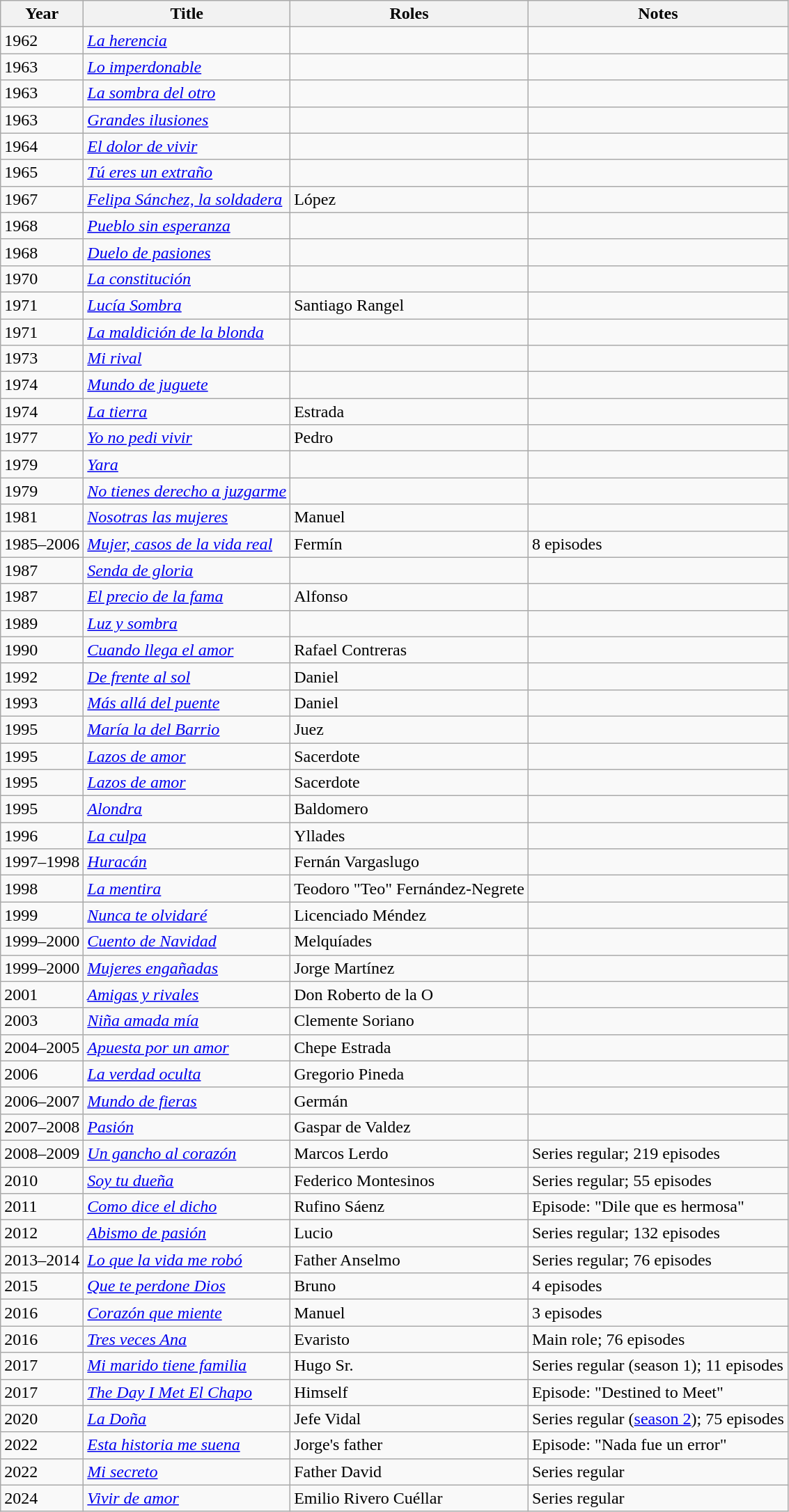<table class="wikitable sortable">
<tr>
<th>Year</th>
<th>Title</th>
<th>Roles</th>
<th>Notes</th>
</tr>
<tr>
<td>1962</td>
<td><em><a href='#'>La herencia</a></em></td>
<td></td>
<td></td>
</tr>
<tr>
<td>1963</td>
<td><em><a href='#'>Lo imperdonable</a></em></td>
<td></td>
<td></td>
</tr>
<tr>
<td>1963</td>
<td><em><a href='#'>La sombra del otro</a></em></td>
<td></td>
<td></td>
</tr>
<tr>
<td>1963</td>
<td><em><a href='#'>Grandes ilusiones</a></em></td>
<td></td>
<td></td>
</tr>
<tr>
<td>1964</td>
<td><em><a href='#'>El dolor de vivir</a></em></td>
<td></td>
<td></td>
</tr>
<tr>
<td>1965</td>
<td><em><a href='#'>Tú eres un extraño</a></em></td>
<td></td>
<td></td>
</tr>
<tr>
<td>1967</td>
<td><em><a href='#'>Felipa Sánchez, la soldadera</a></em></td>
<td>López</td>
<td></td>
</tr>
<tr>
<td>1968</td>
<td><em><a href='#'>Pueblo sin esperanza</a></em></td>
<td></td>
<td></td>
</tr>
<tr>
<td>1968</td>
<td><em><a href='#'>Duelo de pasiones</a></em></td>
<td></td>
<td></td>
</tr>
<tr>
<td>1970</td>
<td><em><a href='#'>La constitución</a></em></td>
<td></td>
<td></td>
</tr>
<tr>
<td>1971</td>
<td><em><a href='#'>Lucía Sombra</a></em></td>
<td>Santiago Rangel</td>
<td></td>
</tr>
<tr>
<td>1971</td>
<td><em><a href='#'>La maldición de la blonda</a></em></td>
<td></td>
<td></td>
</tr>
<tr>
<td>1973</td>
<td><em><a href='#'>Mi rival</a></em></td>
<td></td>
<td></td>
</tr>
<tr>
<td>1974</td>
<td><em><a href='#'>Mundo de juguete</a></em></td>
<td></td>
<td></td>
</tr>
<tr>
<td>1974</td>
<td><em><a href='#'>La tierra</a></em></td>
<td>Estrada</td>
<td></td>
</tr>
<tr>
<td>1977</td>
<td><em><a href='#'>Yo no pedi vivir</a></em></td>
<td>Pedro</td>
<td></td>
</tr>
<tr>
<td>1979</td>
<td><em><a href='#'>Yara</a></em></td>
<td></td>
<td></td>
</tr>
<tr>
<td>1979</td>
<td><em><a href='#'>No tienes derecho a juzgarme</a></em></td>
<td></td>
<td></td>
</tr>
<tr>
<td>1981</td>
<td><em><a href='#'>Nosotras las mujeres</a></em></td>
<td>Manuel</td>
<td></td>
</tr>
<tr>
<td>1985–2006</td>
<td><em><a href='#'>Mujer, casos de la vida real</a></em></td>
<td>Fermín</td>
<td>8 episodes</td>
</tr>
<tr>
<td>1987</td>
<td><em><a href='#'>Senda de gloria</a></em></td>
<td></td>
<td></td>
</tr>
<tr>
<td>1987</td>
<td><em><a href='#'>El precio de la fama</a></em></td>
<td>Alfonso</td>
<td></td>
</tr>
<tr>
<td>1989</td>
<td><em><a href='#'>Luz y sombra</a></em></td>
<td></td>
<td></td>
</tr>
<tr>
<td>1990</td>
<td><em><a href='#'>Cuando llega el amor</a></em></td>
<td>Rafael Contreras</td>
<td></td>
</tr>
<tr>
<td>1992</td>
<td><em><a href='#'>De frente al sol</a></em></td>
<td>Daniel</td>
<td></td>
</tr>
<tr>
<td>1993</td>
<td><em><a href='#'>Más allá del puente</a></em></td>
<td>Daniel</td>
<td></td>
</tr>
<tr>
<td>1995</td>
<td><em><a href='#'>María la del Barrio</a></em></td>
<td>Juez</td>
<td></td>
</tr>
<tr>
<td>1995</td>
<td><em><a href='#'>Lazos de amor</a></em></td>
<td>Sacerdote</td>
<td></td>
</tr>
<tr>
<td>1995</td>
<td><em><a href='#'>Lazos de amor</a></em></td>
<td>Sacerdote</td>
<td></td>
</tr>
<tr>
<td>1995</td>
<td><em><a href='#'>Alondra</a></em></td>
<td>Baldomero</td>
<td></td>
</tr>
<tr>
<td>1996</td>
<td><em><a href='#'>La culpa</a></em></td>
<td>Yllades</td>
<td></td>
</tr>
<tr>
<td>1997–1998</td>
<td><em><a href='#'>Huracán</a></em></td>
<td>Fernán Vargaslugo</td>
<td></td>
</tr>
<tr>
<td>1998</td>
<td><em><a href='#'>La mentira</a></em></td>
<td>Teodoro "Teo" Fernández-Negrete</td>
<td></td>
</tr>
<tr>
<td>1999</td>
<td><em><a href='#'>Nunca te olvidaré</a></em></td>
<td>Licenciado Méndez</td>
<td></td>
</tr>
<tr>
<td>1999–2000</td>
<td><em><a href='#'>Cuento de Navidad</a></em></td>
<td>Melquíades</td>
<td></td>
</tr>
<tr>
<td>1999–2000</td>
<td><em><a href='#'>Mujeres engañadas</a></em></td>
<td>Jorge Martínez</td>
<td></td>
</tr>
<tr>
<td>2001</td>
<td><em><a href='#'>Amigas y rivales</a></em></td>
<td>Don Roberto de la O</td>
<td></td>
</tr>
<tr>
<td>2003</td>
<td><em><a href='#'>Niña amada mía</a></em></td>
<td>Clemente Soriano</td>
<td></td>
</tr>
<tr>
<td>2004–2005</td>
<td><em><a href='#'>Apuesta por un amor</a></em></td>
<td>Chepe Estrada</td>
<td></td>
</tr>
<tr>
<td>2006</td>
<td><em><a href='#'>La verdad oculta</a></em></td>
<td>Gregorio Pineda</td>
<td></td>
</tr>
<tr>
<td>2006–2007</td>
<td><em><a href='#'>Mundo de fieras</a></em></td>
<td>Germán</td>
<td></td>
</tr>
<tr>
<td>2007–2008</td>
<td><em><a href='#'>Pasión</a></em></td>
<td>Gaspar de Valdez</td>
<td></td>
</tr>
<tr>
<td>2008–2009</td>
<td><em><a href='#'>Un gancho al corazón</a></em></td>
<td>Marcos Lerdo</td>
<td>Series regular; 219 episodes</td>
</tr>
<tr>
<td>2010</td>
<td><em><a href='#'>Soy tu dueña</a></em></td>
<td>Federico Montesinos</td>
<td>Series regular; 55 episodes</td>
</tr>
<tr>
<td>2011</td>
<td><em><a href='#'>Como dice el dicho</a></em></td>
<td>Rufino Sáenz</td>
<td>Episode: "Dile que es hermosa"</td>
</tr>
<tr>
<td>2012</td>
<td><em><a href='#'>Abismo de pasión</a></em></td>
<td>Lucio</td>
<td>Series regular; 132 episodes</td>
</tr>
<tr>
<td>2013–2014</td>
<td><em><a href='#'>Lo que la vida me robó</a></em></td>
<td>Father Anselmo</td>
<td>Series regular; 76 episodes</td>
</tr>
<tr>
<td>2015</td>
<td><em><a href='#'>Que te perdone Dios</a></em></td>
<td>Bruno</td>
<td>4 episodes</td>
</tr>
<tr>
<td>2016</td>
<td><em><a href='#'>Corazón que miente</a></em></td>
<td>Manuel</td>
<td>3 episodes</td>
</tr>
<tr>
<td>2016</td>
<td><em><a href='#'>Tres veces Ana</a></em></td>
<td>Evaristo</td>
<td>Main role; 76 episodes</td>
</tr>
<tr>
<td>2017</td>
<td><em><a href='#'>Mi marido tiene familia</a></em></td>
<td>Hugo Sr.</td>
<td>Series regular (season 1); 11 episodes</td>
</tr>
<tr>
<td>2017</td>
<td><em><a href='#'>The Day I Met El Chapo</a></em></td>
<td>Himself</td>
<td>Episode: "Destined to Meet"</td>
</tr>
<tr>
<td>2020</td>
<td><em><a href='#'>La Doña</a></em></td>
<td>Jefe Vidal</td>
<td>Series regular (<a href='#'>season 2</a>); 75 episodes</td>
</tr>
<tr>
<td>2022</td>
<td><em><a href='#'>Esta historia me suena</a></em></td>
<td>Jorge's father</td>
<td>Episode: "Nada fue un error"</td>
</tr>
<tr>
<td>2022</td>
<td><em><a href='#'>Mi secreto</a></em></td>
<td>Father David</td>
<td>Series regular</td>
</tr>
<tr>
<td>2024</td>
<td><em><a href='#'>Vivir de amor</a></em></td>
<td>Emilio Rivero Cuéllar</td>
<td>Series regular</td>
</tr>
</table>
